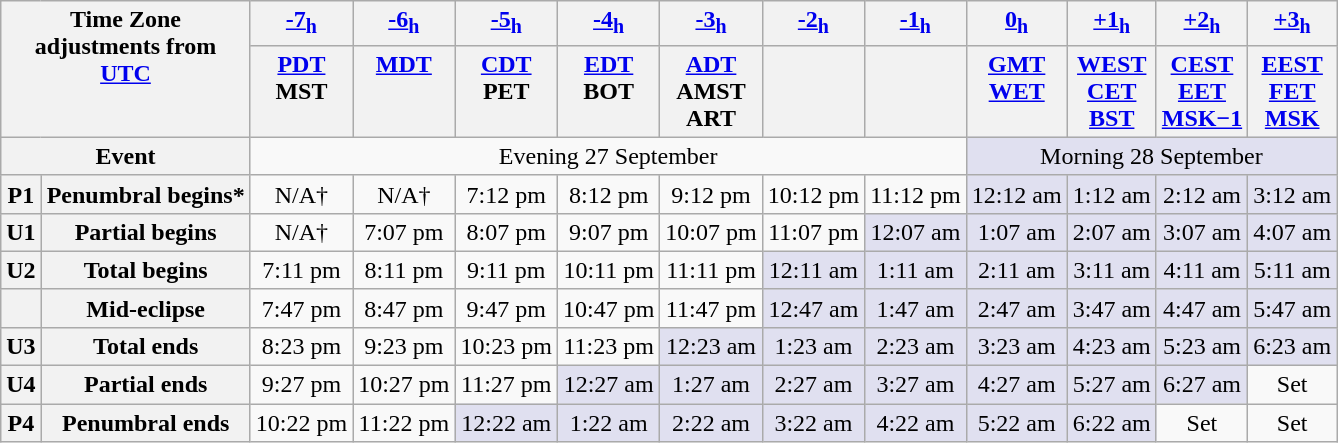<table class="wikitable">
<tr valign=top>
<th colspan=2 rowspan=2>Time Zone<br>adjustments from<br><a href='#'>UTC</a></th>
<th><a href='#'>-7<sub>h</sub></a></th>
<th><a href='#'>-6<sub>h</sub></a></th>
<th><a href='#'>-5<sub>h</sub></a></th>
<th><a href='#'>-4<sub>h</sub></a></th>
<th><a href='#'>-3<sub>h</sub></a></th>
<th><a href='#'>-2<sub>h</sub></a></th>
<th><a href='#'>-1<sub>h</sub></a></th>
<th><a href='#'>0<sub>h</sub></a></th>
<th><a href='#'>+1<sub>h</sub></a></th>
<th><a href='#'>+2<sub>h</sub></a></th>
<th><a href='#'>+3<sub>h</sub></a></th>
</tr>
<tr valign=top>
<th><a href='#'>PDT</a><br>MST</th>
<th><a href='#'>MDT</a></th>
<th><a href='#'>CDT</a><br>PET</th>
<th><a href='#'>EDT</a><br>BOT</th>
<th><a href='#'>ADT</a><br>AMST<br>ART</th>
<th></th>
<th></th>
<th><a href='#'>GMT</a><br><a href='#'>WET</a></th>
<th><a href='#'>WEST</a><br><a href='#'>CET</a><br><a href='#'>BST</a></th>
<th><a href='#'>CEST</a><br><a href='#'>EET</a><br><a href='#'>MSK−1</a></th>
<th><a href='#'>EEST</a><br><a href='#'>FET</a><br><a href='#'>MSK</a></th>
</tr>
<tr align=center>
<th colspan=2>Event</th>
<td colspan=7>Evening 27 September</td>
<td colspan=4 BGCOLOR="#e0e0f0">Morning 28 September</td>
</tr>
<tr align=center>
<th>P1</th>
<th>Penumbral begins*</th>
<td>N/A†</td>
<td>N/A†</td>
<td>7:12 pm</td>
<td>8:12 pm</td>
<td>9:12 pm</td>
<td>10:12 pm</td>
<td>11:12 pm</td>
<td BGCOLOR="#e0e0f0">12:12 am</td>
<td BGCOLOR="#e0e0f0">1:12 am</td>
<td BGCOLOR="#e0e0f0">2:12 am</td>
<td BGCOLOR="#e0e0f0">3:12 am</td>
</tr>
<tr align=center>
<th>U1</th>
<th>Partial begins</th>
<td>N/A†</td>
<td>7:07 pm</td>
<td>8:07 pm</td>
<td>9:07 pm</td>
<td>10:07 pm</td>
<td>11:07 pm</td>
<td BGCOLOR="#e0e0f0">12:07 am</td>
<td BGCOLOR="#e0e0f0">1:07 am</td>
<td BGCOLOR="#e0e0f0">2:07 am</td>
<td BGCOLOR="#e0e0f0">3:07 am</td>
<td BGCOLOR="#e0e0f0">4:07 am</td>
</tr>
<tr align=center>
<th>U2</th>
<th>Total begins</th>
<td>7:11 pm</td>
<td>8:11 pm</td>
<td>9:11 pm</td>
<td>10:11 pm</td>
<td>11:11 pm</td>
<td BGCOLOR="#e0e0f0">12:11 am</td>
<td BGCOLOR="#e0e0f0">1:11 am</td>
<td BGCOLOR="#e0e0f0">2:11 am</td>
<td BGCOLOR="#e0e0f0">3:11 am</td>
<td BGCOLOR="#e0e0f0">4:11 am</td>
<td BGCOLOR="#e0e0f0">5:11 am</td>
</tr>
<tr align=center>
<th></th>
<th>Mid-eclipse</th>
<td>7:47 pm</td>
<td>8:47 pm</td>
<td>9:47 pm</td>
<td>10:47 pm</td>
<td>11:47 pm</td>
<td BGCOLOR="#e0e0f0">12:47 am</td>
<td BGCOLOR="#e0e0f0">1:47 am</td>
<td BGCOLOR="#e0e0f0">2:47 am</td>
<td BGCOLOR="#e0e0f0">3:47 am</td>
<td BGCOLOR="#e0e0f0">4:47 am</td>
<td BGCOLOR="#e0e0f0">5:47 am</td>
</tr>
<tr align=center>
<th>U3</th>
<th>Total ends</th>
<td>8:23 pm</td>
<td>9:23 pm</td>
<td>10:23 pm</td>
<td>11:23 pm</td>
<td BGCOLOR="#e0e0f0">12:23 am</td>
<td BGCOLOR="#e0e0f0">1:23 am</td>
<td BGCOLOR="#e0e0f0">2:23 am</td>
<td BGCOLOR="#e0e0f0">3:23 am</td>
<td BGCOLOR="#e0e0f0">4:23 am</td>
<td BGCOLOR="#e0e0f0">5:23 am</td>
<td BGCOLOR="#e0e0f0">6:23 am</td>
</tr>
<tr align=center>
<th>U4</th>
<th>Partial ends</th>
<td>9:27 pm</td>
<td>10:27 pm</td>
<td>11:27 pm</td>
<td BGCOLOR="#e0e0f0">12:27 am</td>
<td BGCOLOR="#e0e0f0">1:27 am</td>
<td BGCOLOR="#e0e0f0">2:27 am</td>
<td BGCOLOR="#e0e0f0">3:27 am</td>
<td BGCOLOR="#e0e0f0">4:27 am</td>
<td BGCOLOR="#e0e0f0">5:27 am</td>
<td BGCOLOR="#e0e0f0">6:27 am</td>
<td>Set</td>
</tr>
<tr align=center>
<th>P4</th>
<th>Penumbral ends</th>
<td>10:22 pm</td>
<td>11:22 pm</td>
<td BGCOLOR="#e0e0f0">12:22 am</td>
<td BGCOLOR="#e0e0f0">1:22 am</td>
<td BGCOLOR="#e0e0f0">2:22 am</td>
<td BGCOLOR="#e0e0f0">3:22 am</td>
<td BGCOLOR="#e0e0f0">4:22 am</td>
<td BGCOLOR="#e0e0f0">5:22 am</td>
<td BGCOLOR="#e0e0f0">6:22 am</td>
<td>Set</td>
<td>Set</td>
</tr>
</table>
